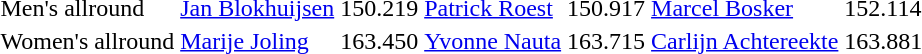<table>
<tr>
<td>Men's allround</td>
<td><a href='#'>Jan Blokhuijsen</a></td>
<td>150.219</td>
<td><a href='#'>Patrick Roest</a></td>
<td>150.917</td>
<td><a href='#'>Marcel Bosker</a></td>
<td>152.114</td>
</tr>
<tr>
<td>Women's allround</td>
<td><a href='#'>Marije Joling</a></td>
<td>163.450</td>
<td><a href='#'>Yvonne Nauta</a></td>
<td>163.715</td>
<td><a href='#'>Carlijn Achtereekte</a></td>
<td>163.881</td>
</tr>
</table>
